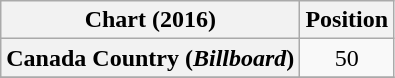<table class="wikitable sortable plainrowheaders" style="text-align:center;">
<tr>
<th>Chart (2016)</th>
<th>Position</th>
</tr>
<tr>
<th scope="row">Canada Country (<em>Billboard</em>)</th>
<td>50</td>
</tr>
<tr>
</tr>
</table>
